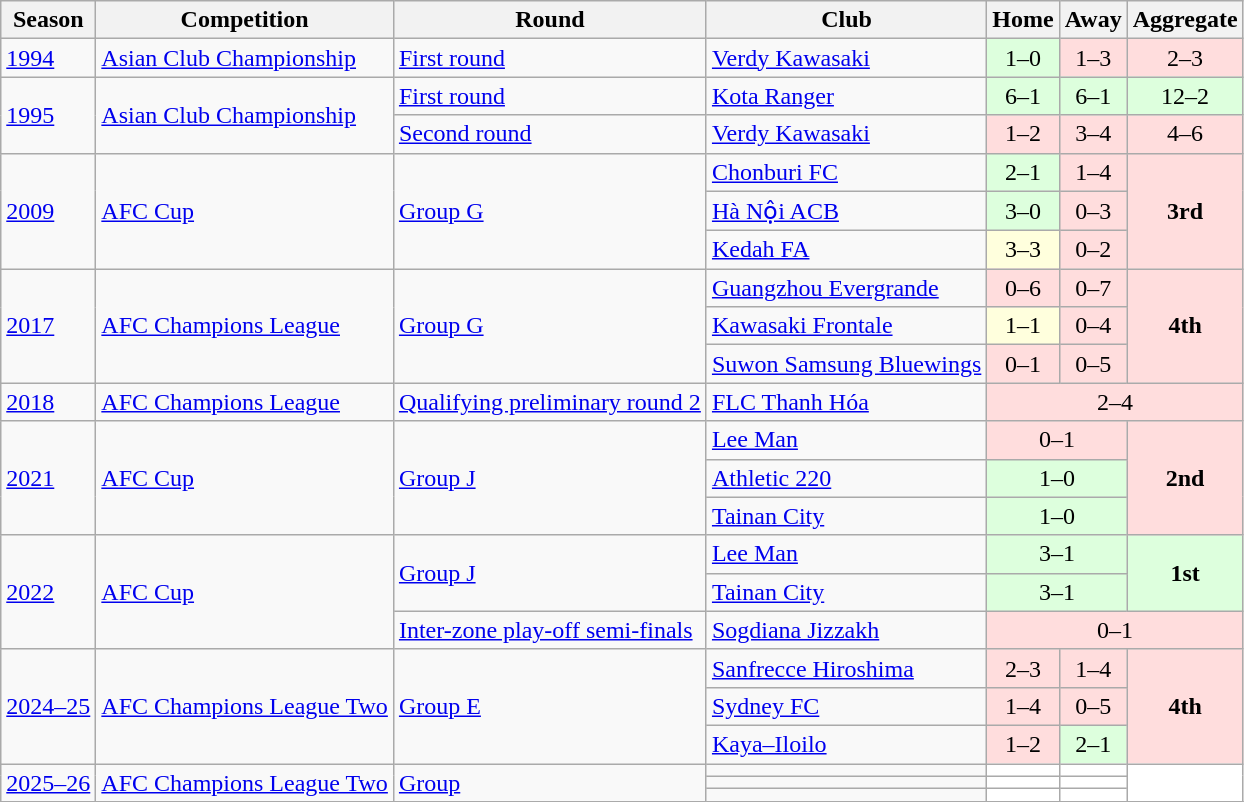<table class="wikitable">
<tr>
<th>Season</th>
<th>Competition</th>
<th>Round</th>
<th>Club</th>
<th>Home</th>
<th>Away</th>
<th>Aggregate</th>
</tr>
<tr>
<td><a href='#'>1994</a></td>
<td><a href='#'>Asian Club Championship</a></td>
<td><a href='#'>First round</a></td>
<td> <a href='#'>Verdy Kawasaki</a></td>
<td style="text-align:center; background:#dfd;">1–0</td>
<td style="text-align:center; background:#fdd;">1–3</td>
<td style="text-align:center; background:#fdd;">2–3</td>
</tr>
<tr>
<td rowspan='2'><a href='#'>1995</a></td>
<td rowspan='2'><a href='#'>Asian Club Championship</a></td>
<td><a href='#'>First round</a></td>
<td> <a href='#'>Kota Ranger</a></td>
<td style="text-align:center; background:#dfd;">6–1</td>
<td style="text-align:center; background:#dfd;">6–1</td>
<td style="text-align:center; background:#dfd;">12–2</td>
</tr>
<tr>
<td><a href='#'>Second round</a></td>
<td> <a href='#'>Verdy Kawasaki</a></td>
<td style="text-align:center; background:#fdd;">1–2</td>
<td style="text-align:center; background:#fdd;">3–4</td>
<td style="text-align:center; background:#fdd;">4–6</td>
</tr>
<tr>
<td rowspan="3"><a href='#'>2009</a></td>
<td rowspan="3"><a href='#'>AFC Cup</a></td>
<td rowspan="3"><a href='#'>Group G</a></td>
<td> <a href='#'>Chonburi FC</a></td>
<td style="text-align:center; background:#dfd;">2–1</td>
<td style="text-align:center; background:#fdd;">1–4</td>
<td rowspan="3" style="text-align:center; background:#fdd;"><strong>3rd</strong></td>
</tr>
<tr>
<td> <a href='#'>Hà Nội ACB</a></td>
<td style="text-align:center; background:#dfd;">3–0</td>
<td style="text-align:center; background:#fdd;">0–3</td>
</tr>
<tr>
<td> <a href='#'>Kedah FA</a></td>
<td style="text-align:center; background:#ffd;">3–3</td>
<td style="text-align:center; background:#fdd;">0–2</td>
</tr>
<tr>
<td rowspan="3"><a href='#'>2017</a></td>
<td rowspan="3"><a href='#'>AFC Champions League</a></td>
<td rowspan=3><a href='#'>Group G</a></td>
<td> <a href='#'>Guangzhou Evergrande</a></td>
<td style="text-align:center; background:#fdd;">0–6</td>
<td style="text-align:center; background:#fdd;">0–7</td>
<td rowspan="3" style="text-align:center; background:#fdd;"><strong>4th</strong></td>
</tr>
<tr>
<td> <a href='#'>Kawasaki Frontale</a></td>
<td style="text-align:center; background:#ffd;">1–1</td>
<td style="text-align:center; background:#fdd;">0–4</td>
</tr>
<tr>
<td> <a href='#'>Suwon Samsung Bluewings</a></td>
<td style="text-align:center; background:#fdd;">0–1</td>
<td style="text-align:center; background:#fdd;">0–5</td>
</tr>
<tr>
<td><a href='#'>2018</a></td>
<td><a href='#'>AFC Champions League</a></td>
<td><a href='#'>Qualifying preliminary round 2</a></td>
<td> <a href='#'>FLC Thanh Hóa</a></td>
<td colspan=3 style="text-align:center; background:#fdd;">2–4</td>
</tr>
<tr>
<td rowspan=3><a href='#'>2021</a></td>
<td rowspan=3><a href='#'>AFC Cup</a></td>
<td rowspan=3><a href='#'>Group J</a></td>
<td> <a href='#'>Lee Man</a></td>
<td colspan=2 style="text-align:center; background:#fdd;">0–1</td>
<td rowspan="3" style="text-align:center; background:#fdd;"><strong>2nd</strong></td>
</tr>
<tr>
<td> <a href='#'>Athletic 220</a></td>
<td colspan=2 style="text-align:center; background:#dfd;">1–0</td>
</tr>
<tr>
<td> <a href='#'>Tainan City</a></td>
<td colspan=2 style="text-align:center; background:#dfd;">1–0</td>
</tr>
<tr>
<td rowspan=3><a href='#'>2022</a></td>
<td rowspan=3><a href='#'>AFC Cup</a></td>
<td rowspan=2><a href='#'>Group J</a></td>
<td> <a href='#'>Lee Man</a></td>
<td colspan=2 style="text-align:center; background:#dfd;">3–1</td>
<td rowspan="2" style="text-align:center; background:#dfd;"><strong>1st</strong></td>
</tr>
<tr>
<td> <a href='#'>Tainan City</a></td>
<td colspan=2 style="text-align:center; background:#dfd;">3–1</td>
</tr>
<tr>
<td><a href='#'>Inter-zone play-off semi-finals</a></td>
<td> <a href='#'>Sogdiana Jizzakh</a></td>
<td colspan=3 style="text-align:center; background:#fdd;">0–1</td>
</tr>
<tr>
<td rowspan=3><a href='#'>2024–25</a></td>
<td rowspan=3><a href='#'>AFC Champions League Two</a></td>
<td rowspan=3><a href='#'>Group E</a></td>
<td> <a href='#'>Sanfrecce Hiroshima</a></td>
<td style="text-align:center; background:#fdd;">2–3</td>
<td style="text-align:center; background:#fdd;">1–4</td>
<td rowspan=3 style="text-align:center; background:#fdd;"><strong>4th</strong></td>
</tr>
<tr>
<td> <a href='#'>Sydney FC</a></td>
<td style="text-align:center; background:#fdd;">1–4</td>
<td style="text-align:center; background:#fdd;">0–5</td>
</tr>
<tr>
<td> <a href='#'>Kaya–Iloilo</a></td>
<td style="text-align:center; background:#fdd;">1–2</td>
<td style="text-align:center; background:#dfd;">2–1</td>
</tr>
<tr>
<td rowspan=3><a href='#'>2025–26</a></td>
<td rowspan=3><a href='#'>AFC Champions League Two</a></td>
<td rowspan=3><a href='#'>Group</a></td>
<td></td>
<td style="text-align:center; background:#fff;"></td>
<td style="text-align:center; background:#fff;"></td>
<td rowspan=3 style="text-align:center; background:#fFF;"></td>
</tr>
<tr>
<td></td>
<td style="text-align:center; background:#fFF;"></td>
<td style="text-align:center; background:#fFF;"></td>
</tr>
<tr>
<td></td>
<td style="text-align:center; background:#fFF;"></td>
<td style="text-align:center; background:#FFF;"></td>
</tr>
<tr>
</tr>
</table>
